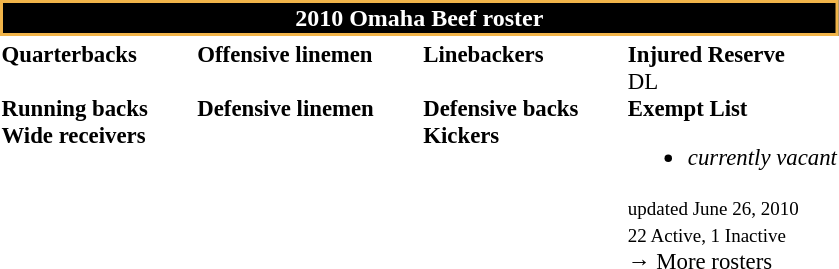<table class="toccolours" style="text-align: left;">
<tr>
<th colspan="7" style="background:black; border:2px solid #F1B449; color:white; text-align:center;"><strong>2010 Omaha Beef roster</strong></th>
</tr>
<tr>
<td style="font-size: 95%;" valign="top"><strong>Quarterbacks</strong><br>
<br><strong>Running backs</strong>
<br><strong>Wide receivers</strong>



</td>
<td style="width: 25px;"></td>
<td style="font-size: 95%;" valign="top"><strong>Offensive linemen</strong><br>


<br><strong>Defensive linemen</strong>


</td>
<td style="width: 25px;"></td>
<td style="font-size: 95%;" valign="top"><strong>Linebackers</strong><br>
<br><strong>Defensive backs</strong>




<br><strong>Kickers</strong>
</td>
<td style="width: 25px;"></td>
<td style="font-size: 95%;" valign="top"><strong>Injured Reserve</strong><br> DL<br><strong>Exempt List</strong><ul><li><em>currently vacant</em></li></ul><small>
 updated June 26, 2010</small><br>
<small>22 Active, 1 Inactive</small><br>→ More rosters</td>
</tr>
<tr>
</tr>
</table>
